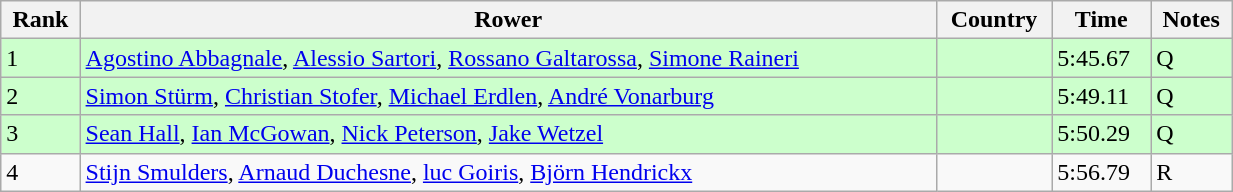<table class="wikitable sortable" width=65%>
<tr>
<th>Rank</th>
<th>Rower</th>
<th>Country</th>
<th>Time</th>
<th>Notes</th>
</tr>
<tr bgcolor=ccffcc>
<td>1</td>
<td><a href='#'>Agostino Abbagnale</a>, <a href='#'>Alessio Sartori</a>, <a href='#'>Rossano Galtarossa</a>, <a href='#'>Simone Raineri</a></td>
<td></td>
<td>5:45.67</td>
<td>Q</td>
</tr>
<tr bgcolor=ccffcc>
<td>2</td>
<td><a href='#'>Simon Stürm</a>, <a href='#'>Christian Stofer</a>, <a href='#'>Michael Erdlen</a>, <a href='#'>André Vonarburg</a></td>
<td></td>
<td>5:49.11</td>
<td>Q</td>
</tr>
<tr bgcolor=ccffcc>
<td>3</td>
<td><a href='#'>Sean Hall</a>, <a href='#'>Ian McGowan</a>, <a href='#'>Nick Peterson</a>, <a href='#'>Jake Wetzel</a></td>
<td></td>
<td>5:50.29</td>
<td>Q</td>
</tr>
<tr>
<td>4</td>
<td><a href='#'>Stijn Smulders</a>, <a href='#'>Arnaud Duchesne</a>, <a href='#'>luc Goiris</a>, <a href='#'>Björn Hendrickx</a></td>
<td></td>
<td>5:56.79</td>
<td>R</td>
</tr>
</table>
